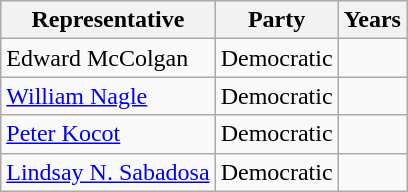<table class="wikitable">
<tr>
<th>Representative</th>
<th>Party</th>
<th>Years</th>
</tr>
<tr>
<td>Edward McColgan</td>
<td>Democratic</td>
<td></td>
</tr>
<tr>
<td><a href='#'>William Nagle</a></td>
<td>Democratic</td>
<td></td>
</tr>
<tr>
<td><a href='#'>Peter Kocot</a></td>
<td>Democratic</td>
<td></td>
</tr>
<tr>
<td><a href='#'>Lindsay N. Sabadosa</a></td>
<td>Democratic</td>
<td></td>
</tr>
</table>
